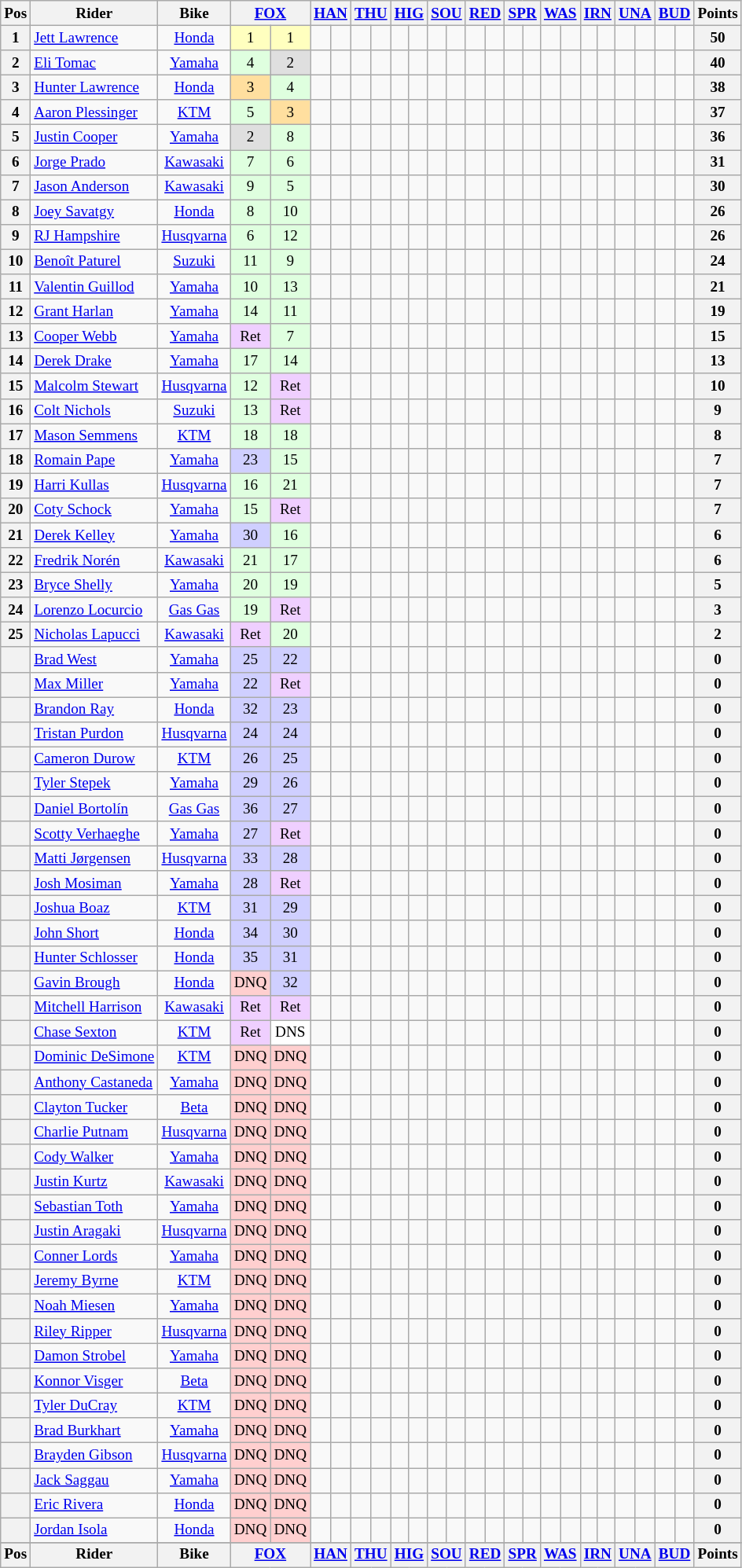<table class="wikitable" style="font-size: 80%; text-align:center">
<tr valign="top">
<th valign="middle">Pos</th>
<th valign="middle">Rider</th>
<th valign="middle">Bike</th>
<th colspan=2><a href='#'>FOX</a><br></th>
<th colspan=2><a href='#'>HAN</a><br></th>
<th colspan=2><a href='#'>THU</a><br></th>
<th colspan=2><a href='#'>HIG</a><br></th>
<th colspan=2><a href='#'>SOU</a><br></th>
<th colspan=2><a href='#'>RED</a><br></th>
<th colspan=2><a href='#'>SPR</a><br></th>
<th colspan=2><a href='#'>WAS</a><br></th>
<th colspan=2><a href='#'>IRN</a><br></th>
<th colspan=2><a href='#'>UNA</a><br></th>
<th colspan=2><a href='#'>BUD</a><br></th>
<th valign="middle">Points</th>
</tr>
<tr>
<th>1</th>
<td align=left> <a href='#'>Jett Lawrence</a></td>
<td><a href='#'>Honda</a></td>
<td style="background:#ffffbf;">1</td>
<td style="background:#ffffbf;">1</td>
<td></td>
<td></td>
<td></td>
<td></td>
<td></td>
<td></td>
<td></td>
<td></td>
<td></td>
<td></td>
<td></td>
<td></td>
<td></td>
<td></td>
<td></td>
<td></td>
<td></td>
<td></td>
<td></td>
<td></td>
<th>50</th>
</tr>
<tr>
<th>2</th>
<td align=left> <a href='#'>Eli Tomac</a></td>
<td><a href='#'>Yamaha</a></td>
<td style="background:#dfffdf;">4</td>
<td style="background:#dfdfdf;">2</td>
<td></td>
<td></td>
<td></td>
<td></td>
<td></td>
<td></td>
<td></td>
<td></td>
<td></td>
<td></td>
<td></td>
<td></td>
<td></td>
<td></td>
<td></td>
<td></td>
<td></td>
<td></td>
<td></td>
<td></td>
<th>40</th>
</tr>
<tr>
<th>3</th>
<td align=left> <a href='#'>Hunter Lawrence</a></td>
<td><a href='#'>Honda</a></td>
<td style="background:#ffdf9f;">3</td>
<td style="background:#dfffdf;">4</td>
<td></td>
<td></td>
<td></td>
<td></td>
<td></td>
<td></td>
<td></td>
<td></td>
<td></td>
<td></td>
<td></td>
<td></td>
<td></td>
<td></td>
<td></td>
<td></td>
<td></td>
<td></td>
<td></td>
<td></td>
<th>38</th>
</tr>
<tr>
<th>4</th>
<td align=left> <a href='#'>Aaron Plessinger</a></td>
<td><a href='#'>KTM</a></td>
<td style="background:#dfffdf;">5</td>
<td style="background:#ffdf9f;">3</td>
<td></td>
<td></td>
<td></td>
<td></td>
<td></td>
<td></td>
<td></td>
<td></td>
<td></td>
<td></td>
<td></td>
<td></td>
<td></td>
<td></td>
<td></td>
<td></td>
<td></td>
<td></td>
<td></td>
<td></td>
<th>37</th>
</tr>
<tr>
<th>5</th>
<td align=left> <a href='#'>Justin Cooper</a></td>
<td><a href='#'>Yamaha</a></td>
<td style="background:#dfdfdf;">2</td>
<td style="background:#dfffdf;">8</td>
<td></td>
<td></td>
<td></td>
<td></td>
<td></td>
<td></td>
<td></td>
<td></td>
<td></td>
<td></td>
<td></td>
<td></td>
<td></td>
<td></td>
<td></td>
<td></td>
<td></td>
<td></td>
<td></td>
<td></td>
<th>36</th>
</tr>
<tr>
<th>6</th>
<td align=left> <a href='#'>Jorge Prado</a></td>
<td><a href='#'>Kawasaki</a></td>
<td style="background:#dfffdf;">7</td>
<td style="background:#dfffdf;">6</td>
<td></td>
<td></td>
<td></td>
<td></td>
<td></td>
<td></td>
<td></td>
<td></td>
<td></td>
<td></td>
<td></td>
<td></td>
<td></td>
<td></td>
<td></td>
<td></td>
<td></td>
<td></td>
<td></td>
<td></td>
<th>31</th>
</tr>
<tr>
<th>7</th>
<td align=left> <a href='#'>Jason Anderson</a></td>
<td><a href='#'>Kawasaki</a></td>
<td style="background:#dfffdf;">9</td>
<td style="background:#dfffdf;">5</td>
<td></td>
<td></td>
<td></td>
<td></td>
<td></td>
<td></td>
<td></td>
<td></td>
<td></td>
<td></td>
<td></td>
<td></td>
<td></td>
<td></td>
<td></td>
<td></td>
<td></td>
<td></td>
<td></td>
<td></td>
<th>30</th>
</tr>
<tr>
<th>8</th>
<td align=left> <a href='#'>Joey Savatgy</a></td>
<td><a href='#'>Honda</a></td>
<td style="background:#dfffdf;">8</td>
<td style="background:#dfffdf;">10</td>
<td></td>
<td></td>
<td></td>
<td></td>
<td></td>
<td></td>
<td></td>
<td></td>
<td></td>
<td></td>
<td></td>
<td></td>
<td></td>
<td></td>
<td></td>
<td></td>
<td></td>
<td></td>
<td></td>
<td></td>
<th>26</th>
</tr>
<tr>
<th>9</th>
<td align=left> <a href='#'>RJ Hampshire</a></td>
<td><a href='#'>Husqvarna</a></td>
<td style="background:#dfffdf;">6</td>
<td style="background:#dfffdf;">12</td>
<td></td>
<td></td>
<td></td>
<td></td>
<td></td>
<td></td>
<td></td>
<td></td>
<td></td>
<td></td>
<td></td>
<td></td>
<td></td>
<td></td>
<td></td>
<td></td>
<td></td>
<td></td>
<td></td>
<td></td>
<th>26</th>
</tr>
<tr>
<th>10</th>
<td align=left> <a href='#'>Benoît Paturel</a></td>
<td><a href='#'>Suzuki</a></td>
<td style="background:#dfffdf;">11</td>
<td style="background:#dfffdf;">9</td>
<td></td>
<td></td>
<td></td>
<td></td>
<td></td>
<td></td>
<td></td>
<td></td>
<td></td>
<td></td>
<td></td>
<td></td>
<td></td>
<td></td>
<td></td>
<td></td>
<td></td>
<td></td>
<td></td>
<td></td>
<th>24</th>
</tr>
<tr>
<th>11</th>
<td align=left> <a href='#'>Valentin Guillod</a></td>
<td><a href='#'>Yamaha</a></td>
<td style="background:#dfffdf;">10</td>
<td style="background:#dfffdf;">13</td>
<td></td>
<td></td>
<td></td>
<td></td>
<td></td>
<td></td>
<td></td>
<td></td>
<td></td>
<td></td>
<td></td>
<td></td>
<td></td>
<td></td>
<td></td>
<td></td>
<td></td>
<td></td>
<td></td>
<td></td>
<th>21</th>
</tr>
<tr>
<th>12</th>
<td align=left> <a href='#'>Grant Harlan</a></td>
<td><a href='#'>Yamaha</a></td>
<td style="background:#dfffdf;">14</td>
<td style="background:#dfffdf;">11</td>
<td></td>
<td></td>
<td></td>
<td></td>
<td></td>
<td></td>
<td></td>
<td></td>
<td></td>
<td></td>
<td></td>
<td></td>
<td></td>
<td></td>
<td></td>
<td></td>
<td></td>
<td></td>
<td></td>
<td></td>
<th>19</th>
</tr>
<tr>
<th>13</th>
<td align=left> <a href='#'>Cooper Webb</a></td>
<td><a href='#'>Yamaha</a></td>
<td style="background:#efcfff;">Ret</td>
<td style="background:#dfffdf;">7</td>
<td></td>
<td></td>
<td></td>
<td></td>
<td></td>
<td></td>
<td></td>
<td></td>
<td></td>
<td></td>
<td></td>
<td></td>
<td></td>
<td></td>
<td></td>
<td></td>
<td></td>
<td></td>
<td></td>
<td></td>
<th>15</th>
</tr>
<tr>
<th>14</th>
<td align=left> <a href='#'>Derek Drake</a></td>
<td><a href='#'>Yamaha</a></td>
<td style="background:#dfffdf;">17</td>
<td style="background:#dfffdf;">14</td>
<td></td>
<td></td>
<td></td>
<td></td>
<td></td>
<td></td>
<td></td>
<td></td>
<td></td>
<td></td>
<td></td>
<td></td>
<td></td>
<td></td>
<td></td>
<td></td>
<td></td>
<td></td>
<td></td>
<td></td>
<th>13</th>
</tr>
<tr>
<th>15</th>
<td align=left> <a href='#'>Malcolm Stewart</a></td>
<td><a href='#'>Husqvarna</a></td>
<td style="background:#dfffdf;">12</td>
<td style="background:#efcfff;">Ret</td>
<td></td>
<td></td>
<td></td>
<td></td>
<td></td>
<td></td>
<td></td>
<td></td>
<td></td>
<td></td>
<td></td>
<td></td>
<td></td>
<td></td>
<td></td>
<td></td>
<td></td>
<td></td>
<td></td>
<td></td>
<th>10</th>
</tr>
<tr>
<th>16</th>
<td align=left> <a href='#'>Colt Nichols</a></td>
<td><a href='#'>Suzuki</a></td>
<td style="background:#dfffdf;">13</td>
<td style="background:#efcfff;">Ret</td>
<td></td>
<td></td>
<td></td>
<td></td>
<td></td>
<td></td>
<td></td>
<td></td>
<td></td>
<td></td>
<td></td>
<td></td>
<td></td>
<td></td>
<td></td>
<td></td>
<td></td>
<td></td>
<td></td>
<td></td>
<th>9</th>
</tr>
<tr>
<th>17</th>
<td align=left> <a href='#'>Mason Semmens</a></td>
<td><a href='#'>KTM</a></td>
<td style="background:#dfffdf;">18</td>
<td style="background:#dfffdf;">18</td>
<td></td>
<td></td>
<td></td>
<td></td>
<td></td>
<td></td>
<td></td>
<td></td>
<td></td>
<td></td>
<td></td>
<td></td>
<td></td>
<td></td>
<td></td>
<td></td>
<td></td>
<td></td>
<td></td>
<td></td>
<th>8</th>
</tr>
<tr>
<th>18</th>
<td align=left> <a href='#'>Romain Pape</a></td>
<td><a href='#'>Yamaha</a></td>
<td style="background:#cfcfff;">23</td>
<td style="background:#dfffdf;">15</td>
<td></td>
<td></td>
<td></td>
<td></td>
<td></td>
<td></td>
<td></td>
<td></td>
<td></td>
<td></td>
<td></td>
<td></td>
<td></td>
<td></td>
<td></td>
<td></td>
<td></td>
<td></td>
<td></td>
<td></td>
<th>7</th>
</tr>
<tr>
<th>19</th>
<td align=left> <a href='#'>Harri Kullas</a></td>
<td><a href='#'>Husqvarna</a></td>
<td style="background:#dfffdf;">16</td>
<td style="background:#dfffdf;">21</td>
<td></td>
<td></td>
<td></td>
<td></td>
<td></td>
<td></td>
<td></td>
<td></td>
<td></td>
<td></td>
<td></td>
<td></td>
<td></td>
<td></td>
<td></td>
<td></td>
<td></td>
<td></td>
<td></td>
<td></td>
<th>7</th>
</tr>
<tr>
<th>20</th>
<td align=left> <a href='#'>Coty Schock</a></td>
<td><a href='#'>Yamaha</a></td>
<td style="background:#dfffdf;">15</td>
<td style="background:#efcfff;">Ret</td>
<td></td>
<td></td>
<td></td>
<td></td>
<td></td>
<td></td>
<td></td>
<td></td>
<td></td>
<td></td>
<td></td>
<td></td>
<td></td>
<td></td>
<td></td>
<td></td>
<td></td>
<td></td>
<td></td>
<td></td>
<th>7</th>
</tr>
<tr>
<th>21</th>
<td align=left> <a href='#'>Derek Kelley</a></td>
<td><a href='#'>Yamaha</a></td>
<td style="background:#cfcfff;">30</td>
<td style="background:#dfffdf;">16</td>
<td></td>
<td></td>
<td></td>
<td></td>
<td></td>
<td></td>
<td></td>
<td></td>
<td></td>
<td></td>
<td></td>
<td></td>
<td></td>
<td></td>
<td></td>
<td></td>
<td></td>
<td></td>
<td></td>
<td></td>
<th>6</th>
</tr>
<tr>
<th>22</th>
<td align=left> <a href='#'>Fredrik Norén</a></td>
<td><a href='#'>Kawasaki</a></td>
<td style="background:#dfffdf;">21</td>
<td style="background:#dfffdf;">17</td>
<td></td>
<td></td>
<td></td>
<td></td>
<td></td>
<td></td>
<td></td>
<td></td>
<td></td>
<td></td>
<td></td>
<td></td>
<td></td>
<td></td>
<td></td>
<td></td>
<td></td>
<td></td>
<td></td>
<td></td>
<th>6</th>
</tr>
<tr>
<th>23</th>
<td align=left> <a href='#'>Bryce Shelly</a></td>
<td><a href='#'>Yamaha</a></td>
<td style="background:#dfffdf;">20</td>
<td style="background:#dfffdf;">19</td>
<td></td>
<td></td>
<td></td>
<td></td>
<td></td>
<td></td>
<td></td>
<td></td>
<td></td>
<td></td>
<td></td>
<td></td>
<td></td>
<td></td>
<td></td>
<td></td>
<td></td>
<td></td>
<td></td>
<td></td>
<th>5</th>
</tr>
<tr>
<th>24</th>
<td align=left> <a href='#'>Lorenzo Locurcio</a></td>
<td><a href='#'>Gas Gas</a></td>
<td style="background:#dfffdf;">19</td>
<td style="background:#efcfff;">Ret</td>
<td></td>
<td></td>
<td></td>
<td></td>
<td></td>
<td></td>
<td></td>
<td></td>
<td></td>
<td></td>
<td></td>
<td></td>
<td></td>
<td></td>
<td></td>
<td></td>
<td></td>
<td></td>
<td></td>
<td></td>
<th>3</th>
</tr>
<tr>
<th>25</th>
<td align=left> <a href='#'>Nicholas Lapucci</a></td>
<td><a href='#'>Kawasaki</a></td>
<td style="background:#efcfff;">Ret</td>
<td style="background:#dfffdf;">20</td>
<td></td>
<td></td>
<td></td>
<td></td>
<td></td>
<td></td>
<td></td>
<td></td>
<td></td>
<td></td>
<td></td>
<td></td>
<td></td>
<td></td>
<td></td>
<td></td>
<td></td>
<td></td>
<td></td>
<td></td>
<th>2</th>
</tr>
<tr>
<th></th>
<td align=left> <a href='#'>Brad West</a></td>
<td><a href='#'>Yamaha</a></td>
<td style="background:#cfcfff;">25</td>
<td style="background:#cfcfff;">22</td>
<td></td>
<td></td>
<td></td>
<td></td>
<td></td>
<td></td>
<td></td>
<td></td>
<td></td>
<td></td>
<td></td>
<td></td>
<td></td>
<td></td>
<td></td>
<td></td>
<td></td>
<td></td>
<td></td>
<td></td>
<th>0</th>
</tr>
<tr>
<th></th>
<td align=left> <a href='#'>Max Miller</a></td>
<td><a href='#'>Yamaha</a></td>
<td style="background:#cfcfff;">22</td>
<td style="background:#efcfff;">Ret</td>
<td></td>
<td></td>
<td></td>
<td></td>
<td></td>
<td></td>
<td></td>
<td></td>
<td></td>
<td></td>
<td></td>
<td></td>
<td></td>
<td></td>
<td></td>
<td></td>
<td></td>
<td></td>
<td></td>
<td></td>
<th>0</th>
</tr>
<tr>
<th></th>
<td align=left> <a href='#'>Brandon Ray</a></td>
<td><a href='#'>Honda</a></td>
<td style="background:#cfcfff;">32</td>
<td style="background:#cfcfff;">23</td>
<td></td>
<td></td>
<td></td>
<td></td>
<td></td>
<td></td>
<td></td>
<td></td>
<td></td>
<td></td>
<td></td>
<td></td>
<td></td>
<td></td>
<td></td>
<td></td>
<td></td>
<td></td>
<td></td>
<td></td>
<th>0</th>
</tr>
<tr>
<th></th>
<td align=left> <a href='#'>Tristan Purdon</a></td>
<td><a href='#'>Husqvarna</a></td>
<td style="background:#cfcfff;">24</td>
<td style="background:#cfcfff;">24</td>
<td></td>
<td></td>
<td></td>
<td></td>
<td></td>
<td></td>
<td></td>
<td></td>
<td></td>
<td></td>
<td></td>
<td></td>
<td></td>
<td></td>
<td></td>
<td></td>
<td></td>
<td></td>
<td></td>
<td></td>
<th>0</th>
</tr>
<tr>
<th></th>
<td align=left> <a href='#'>Cameron Durow</a></td>
<td><a href='#'>KTM</a></td>
<td style="background:#cfcfff;">26</td>
<td style="background:#cfcfff;">25</td>
<td></td>
<td></td>
<td></td>
<td></td>
<td></td>
<td></td>
<td></td>
<td></td>
<td></td>
<td></td>
<td></td>
<td></td>
<td></td>
<td></td>
<td></td>
<td></td>
<td></td>
<td></td>
<td></td>
<td></td>
<th>0</th>
</tr>
<tr>
<th></th>
<td align=left> <a href='#'>Tyler Stepek</a></td>
<td><a href='#'>Yamaha</a></td>
<td style="background:#cfcfff;">29</td>
<td style="background:#cfcfff;">26</td>
<td></td>
<td></td>
<td></td>
<td></td>
<td></td>
<td></td>
<td></td>
<td></td>
<td></td>
<td></td>
<td></td>
<td></td>
<td></td>
<td></td>
<td></td>
<td></td>
<td></td>
<td></td>
<td></td>
<td></td>
<th>0</th>
</tr>
<tr>
<th></th>
<td align=left> <a href='#'>Daniel Bortolín</a></td>
<td><a href='#'>Gas Gas</a></td>
<td style="background:#cfcfff;">36</td>
<td style="background:#cfcfff;">27</td>
<td></td>
<td></td>
<td></td>
<td></td>
<td></td>
<td></td>
<td></td>
<td></td>
<td></td>
<td></td>
<td></td>
<td></td>
<td></td>
<td></td>
<td></td>
<td></td>
<td></td>
<td></td>
<td></td>
<td></td>
<th>0</th>
</tr>
<tr>
<th></th>
<td align=left> <a href='#'>Scotty Verhaeghe</a></td>
<td><a href='#'>Yamaha</a></td>
<td style="background:#cfcfff;">27</td>
<td style="background:#efcfff;">Ret</td>
<td></td>
<td></td>
<td></td>
<td></td>
<td></td>
<td></td>
<td></td>
<td></td>
<td></td>
<td></td>
<td></td>
<td></td>
<td></td>
<td></td>
<td></td>
<td></td>
<td></td>
<td></td>
<td></td>
<td></td>
<th>0</th>
</tr>
<tr>
<th></th>
<td align=left> <a href='#'>Matti Jørgensen</a></td>
<td><a href='#'>Husqvarna</a></td>
<td style="background:#cfcfff;">33</td>
<td style="background:#cfcfff;">28</td>
<td></td>
<td></td>
<td></td>
<td></td>
<td></td>
<td></td>
<td></td>
<td></td>
<td></td>
<td></td>
<td></td>
<td></td>
<td></td>
<td></td>
<td></td>
<td></td>
<td></td>
<td></td>
<td></td>
<td></td>
<th>0</th>
</tr>
<tr>
<th></th>
<td align=left> <a href='#'>Josh Mosiman</a></td>
<td><a href='#'>Yamaha</a></td>
<td style="background:#cfcfff;">28</td>
<td style="background:#efcfff;">Ret</td>
<td></td>
<td></td>
<td></td>
<td></td>
<td></td>
<td></td>
<td></td>
<td></td>
<td></td>
<td></td>
<td></td>
<td></td>
<td></td>
<td></td>
<td></td>
<td></td>
<td></td>
<td></td>
<td></td>
<td></td>
<th>0</th>
</tr>
<tr>
<th></th>
<td align=left> <a href='#'>Joshua Boaz</a></td>
<td><a href='#'>KTM</a></td>
<td style="background:#cfcfff;">31</td>
<td style="background:#cfcfff;">29</td>
<td></td>
<td></td>
<td></td>
<td></td>
<td></td>
<td></td>
<td></td>
<td></td>
<td></td>
<td></td>
<td></td>
<td></td>
<td></td>
<td></td>
<td></td>
<td></td>
<td></td>
<td></td>
<td></td>
<td></td>
<th>0</th>
</tr>
<tr>
<th></th>
<td align=left> <a href='#'>John Short</a></td>
<td><a href='#'>Honda</a></td>
<td style="background:#cfcfff;">34</td>
<td style="background:#cfcfff;">30</td>
<td></td>
<td></td>
<td></td>
<td></td>
<td></td>
<td></td>
<td></td>
<td></td>
<td></td>
<td></td>
<td></td>
<td></td>
<td></td>
<td></td>
<td></td>
<td></td>
<td></td>
<td></td>
<td></td>
<td></td>
<th>0</th>
</tr>
<tr>
<th></th>
<td align=left> <a href='#'>Hunter Schlosser</a></td>
<td><a href='#'>Honda</a></td>
<td style="background:#cfcfff;">35</td>
<td style="background:#cfcfff;">31</td>
<td></td>
<td></td>
<td></td>
<td></td>
<td></td>
<td></td>
<td></td>
<td></td>
<td></td>
<td></td>
<td></td>
<td></td>
<td></td>
<td></td>
<td></td>
<td></td>
<td></td>
<td></td>
<td></td>
<td></td>
<th>0</th>
</tr>
<tr>
<th></th>
<td align=left> <a href='#'>Gavin Brough</a></td>
<td><a href='#'>Honda</a></td>
<td style="background:#ffcfcf;">DNQ</td>
<td style="background:#cfcfff;">32</td>
<td></td>
<td></td>
<td></td>
<td></td>
<td></td>
<td></td>
<td></td>
<td></td>
<td></td>
<td></td>
<td></td>
<td></td>
<td></td>
<td></td>
<td></td>
<td></td>
<td></td>
<td></td>
<td></td>
<td></td>
<th>0</th>
</tr>
<tr>
<th></th>
<td align=left> <a href='#'>Mitchell Harrison</a></td>
<td><a href='#'>Kawasaki</a></td>
<td style="background:#efcfff;">Ret</td>
<td style="background:#efcfff;">Ret</td>
<td></td>
<td></td>
<td></td>
<td></td>
<td></td>
<td></td>
<td></td>
<td></td>
<td></td>
<td></td>
<td></td>
<td></td>
<td></td>
<td></td>
<td></td>
<td></td>
<td></td>
<td></td>
<td></td>
<td></td>
<th>0</th>
</tr>
<tr>
<th></th>
<td align=left> <a href='#'>Chase Sexton</a></td>
<td><a href='#'>KTM</a></td>
<td style="background:#efcfff;">Ret</td>
<td style="background:#ffffff;">DNS</td>
<td></td>
<td></td>
<td></td>
<td></td>
<td></td>
<td></td>
<td></td>
<td></td>
<td></td>
<td></td>
<td></td>
<td></td>
<td></td>
<td></td>
<td></td>
<td></td>
<td></td>
<td></td>
<td></td>
<td></td>
<th>0</th>
</tr>
<tr>
<th></th>
<td align=left> <a href='#'>Dominic DeSimone</a></td>
<td><a href='#'>KTM</a></td>
<td style="background:#ffcfcf;">DNQ</td>
<td style="background:#ffcfcf;">DNQ</td>
<td></td>
<td></td>
<td></td>
<td></td>
<td></td>
<td></td>
<td></td>
<td></td>
<td></td>
<td></td>
<td></td>
<td></td>
<td></td>
<td></td>
<td></td>
<td></td>
<td></td>
<td></td>
<td></td>
<td></td>
<th>0</th>
</tr>
<tr>
<th></th>
<td align=left> <a href='#'>Anthony Castaneda</a></td>
<td><a href='#'>Yamaha</a></td>
<td style="background:#ffcfcf;">DNQ</td>
<td style="background:#ffcfcf;">DNQ</td>
<td></td>
<td></td>
<td></td>
<td></td>
<td></td>
<td></td>
<td></td>
<td></td>
<td></td>
<td></td>
<td></td>
<td></td>
<td></td>
<td></td>
<td></td>
<td></td>
<td></td>
<td></td>
<td></td>
<td></td>
<th>0</th>
</tr>
<tr>
<th></th>
<td align=left> <a href='#'>Clayton Tucker</a></td>
<td><a href='#'>Beta</a></td>
<td style="background:#ffcfcf;">DNQ</td>
<td style="background:#ffcfcf;">DNQ</td>
<td></td>
<td></td>
<td></td>
<td></td>
<td></td>
<td></td>
<td></td>
<td></td>
<td></td>
<td></td>
<td></td>
<td></td>
<td></td>
<td></td>
<td></td>
<td></td>
<td></td>
<td></td>
<td></td>
<td></td>
<th>0</th>
</tr>
<tr>
<th></th>
<td align=left> <a href='#'>Charlie Putnam</a></td>
<td><a href='#'>Husqvarna</a></td>
<td style="background:#ffcfcf;">DNQ</td>
<td style="background:#ffcfcf;">DNQ</td>
<td></td>
<td></td>
<td></td>
<td></td>
<td></td>
<td></td>
<td></td>
<td></td>
<td></td>
<td></td>
<td></td>
<td></td>
<td></td>
<td></td>
<td></td>
<td></td>
<td></td>
<td></td>
<td></td>
<td></td>
<th>0</th>
</tr>
<tr>
<th></th>
<td align=left> <a href='#'>Cody Walker</a></td>
<td><a href='#'>Yamaha</a></td>
<td style="background:#ffcfcf;">DNQ</td>
<td style="background:#ffcfcf;">DNQ</td>
<td></td>
<td></td>
<td></td>
<td></td>
<td></td>
<td></td>
<td></td>
<td></td>
<td></td>
<td></td>
<td></td>
<td></td>
<td></td>
<td></td>
<td></td>
<td></td>
<td></td>
<td></td>
<td></td>
<td></td>
<th>0</th>
</tr>
<tr>
<th></th>
<td align=left> <a href='#'>Justin Kurtz</a></td>
<td><a href='#'>Kawasaki</a></td>
<td style="background:#ffcfcf;">DNQ</td>
<td style="background:#ffcfcf;">DNQ</td>
<td></td>
<td></td>
<td></td>
<td></td>
<td></td>
<td></td>
<td></td>
<td></td>
<td></td>
<td></td>
<td></td>
<td></td>
<td></td>
<td></td>
<td></td>
<td></td>
<td></td>
<td></td>
<td></td>
<td></td>
<th>0</th>
</tr>
<tr>
<th></th>
<td align=left> <a href='#'>Sebastian Toth</a></td>
<td><a href='#'>Yamaha</a></td>
<td style="background:#ffcfcf;">DNQ</td>
<td style="background:#ffcfcf;">DNQ</td>
<td></td>
<td></td>
<td></td>
<td></td>
<td></td>
<td></td>
<td></td>
<td></td>
<td></td>
<td></td>
<td></td>
<td></td>
<td></td>
<td></td>
<td></td>
<td></td>
<td></td>
<td></td>
<td></td>
<td></td>
<th>0</th>
</tr>
<tr>
<th></th>
<td align=left> <a href='#'>Justin Aragaki</a></td>
<td><a href='#'>Husqvarna</a></td>
<td style="background:#ffcfcf;">DNQ</td>
<td style="background:#ffcfcf;">DNQ</td>
<td></td>
<td></td>
<td></td>
<td></td>
<td></td>
<td></td>
<td></td>
<td></td>
<td></td>
<td></td>
<td></td>
<td></td>
<td></td>
<td></td>
<td></td>
<td></td>
<td></td>
<td></td>
<td></td>
<td></td>
<th>0</th>
</tr>
<tr>
<th></th>
<td align=left> <a href='#'>Conner Lords</a></td>
<td><a href='#'>Yamaha</a></td>
<td style="background:#ffcfcf;">DNQ</td>
<td style="background:#ffcfcf;">DNQ</td>
<td></td>
<td></td>
<td></td>
<td></td>
<td></td>
<td></td>
<td></td>
<td></td>
<td></td>
<td></td>
<td></td>
<td></td>
<td></td>
<td></td>
<td></td>
<td></td>
<td></td>
<td></td>
<td></td>
<td></td>
<th>0</th>
</tr>
<tr>
<th></th>
<td align=left> <a href='#'>Jeremy Byrne</a></td>
<td><a href='#'>KTM</a></td>
<td style="background:#ffcfcf;">DNQ</td>
<td style="background:#ffcfcf;">DNQ</td>
<td></td>
<td></td>
<td></td>
<td></td>
<td></td>
<td></td>
<td></td>
<td></td>
<td></td>
<td></td>
<td></td>
<td></td>
<td></td>
<td></td>
<td></td>
<td></td>
<td></td>
<td></td>
<td></td>
<td></td>
<th>0</th>
</tr>
<tr>
<th></th>
<td align=left> <a href='#'>Noah Miesen</a></td>
<td><a href='#'>Yamaha</a></td>
<td style="background:#ffcfcf;">DNQ</td>
<td style="background:#ffcfcf;">DNQ</td>
<td></td>
<td></td>
<td></td>
<td></td>
<td></td>
<td></td>
<td></td>
<td></td>
<td></td>
<td></td>
<td></td>
<td></td>
<td></td>
<td></td>
<td></td>
<td></td>
<td></td>
<td></td>
<td></td>
<td></td>
<th>0</th>
</tr>
<tr>
<th></th>
<td align=left> <a href='#'>Riley Ripper</a></td>
<td><a href='#'>Husqvarna</a></td>
<td style="background:#ffcfcf;">DNQ</td>
<td style="background:#ffcfcf;">DNQ</td>
<td></td>
<td></td>
<td></td>
<td></td>
<td></td>
<td></td>
<td></td>
<td></td>
<td></td>
<td></td>
<td></td>
<td></td>
<td></td>
<td></td>
<td></td>
<td></td>
<td></td>
<td></td>
<td></td>
<td></td>
<th>0</th>
</tr>
<tr>
<th></th>
<td align=left> <a href='#'>Damon Strobel</a></td>
<td><a href='#'>Yamaha</a></td>
<td style="background:#ffcfcf;">DNQ</td>
<td style="background:#ffcfcf;">DNQ</td>
<td></td>
<td></td>
<td></td>
<td></td>
<td></td>
<td></td>
<td></td>
<td></td>
<td></td>
<td></td>
<td></td>
<td></td>
<td></td>
<td></td>
<td></td>
<td></td>
<td></td>
<td></td>
<td></td>
<td></td>
<th>0</th>
</tr>
<tr>
<th></th>
<td align=left> <a href='#'>Konnor Visger</a></td>
<td><a href='#'>Beta</a></td>
<td style="background:#ffcfcf;">DNQ</td>
<td style="background:#ffcfcf;">DNQ</td>
<td></td>
<td></td>
<td></td>
<td></td>
<td></td>
<td></td>
<td></td>
<td></td>
<td></td>
<td></td>
<td></td>
<td></td>
<td></td>
<td></td>
<td></td>
<td></td>
<td></td>
<td></td>
<td></td>
<td></td>
<th>0</th>
</tr>
<tr>
<th></th>
<td align=left> <a href='#'>Tyler DuCray</a></td>
<td><a href='#'>KTM</a></td>
<td style="background:#ffcfcf;">DNQ</td>
<td style="background:#ffcfcf;">DNQ</td>
<td></td>
<td></td>
<td></td>
<td></td>
<td></td>
<td></td>
<td></td>
<td></td>
<td></td>
<td></td>
<td></td>
<td></td>
<td></td>
<td></td>
<td></td>
<td></td>
<td></td>
<td></td>
<td></td>
<td></td>
<th>0</th>
</tr>
<tr>
<th></th>
<td align=left> <a href='#'>Brad Burkhart</a></td>
<td><a href='#'>Yamaha</a></td>
<td style="background:#ffcfcf;">DNQ</td>
<td style="background:#ffcfcf;">DNQ</td>
<td></td>
<td></td>
<td></td>
<td></td>
<td></td>
<td></td>
<td></td>
<td></td>
<td></td>
<td></td>
<td></td>
<td></td>
<td></td>
<td></td>
<td></td>
<td></td>
<td></td>
<td></td>
<td></td>
<td></td>
<th>0</th>
</tr>
<tr>
<th></th>
<td align=left> <a href='#'>Brayden Gibson</a></td>
<td><a href='#'>Husqvarna</a></td>
<td style="background:#ffcfcf;">DNQ</td>
<td style="background:#ffcfcf;">DNQ</td>
<td></td>
<td></td>
<td></td>
<td></td>
<td></td>
<td></td>
<td></td>
<td></td>
<td></td>
<td></td>
<td></td>
<td></td>
<td></td>
<td></td>
<td></td>
<td></td>
<td></td>
<td></td>
<td></td>
<td></td>
<th>0</th>
</tr>
<tr>
<th></th>
<td align=left> <a href='#'>Jack Saggau</a></td>
<td><a href='#'>Yamaha</a></td>
<td style="background:#ffcfcf;">DNQ</td>
<td style="background:#ffcfcf;">DNQ</td>
<td></td>
<td></td>
<td></td>
<td></td>
<td></td>
<td></td>
<td></td>
<td></td>
<td></td>
<td></td>
<td></td>
<td></td>
<td></td>
<td></td>
<td></td>
<td></td>
<td></td>
<td></td>
<td></td>
<td></td>
<th>0</th>
</tr>
<tr>
<th></th>
<td align=left> <a href='#'>Eric Rivera</a></td>
<td><a href='#'>Honda</a></td>
<td style="background:#ffcfcf;">DNQ</td>
<td style="background:#ffcfcf;">DNQ</td>
<td></td>
<td></td>
<td></td>
<td></td>
<td></td>
<td></td>
<td></td>
<td></td>
<td></td>
<td></td>
<td></td>
<td></td>
<td></td>
<td></td>
<td></td>
<td></td>
<td></td>
<td></td>
<td></td>
<td></td>
<th>0</th>
</tr>
<tr>
<th></th>
<td align=left> <a href='#'>Jordan Isola</a></td>
<td><a href='#'>Honda</a></td>
<td style="background:#ffcfcf;">DNQ</td>
<td style="background:#ffcfcf;">DNQ</td>
<td></td>
<td></td>
<td></td>
<td></td>
<td></td>
<td></td>
<td></td>
<td></td>
<td></td>
<td></td>
<td></td>
<td></td>
<td></td>
<td></td>
<td></td>
<td></td>
<td></td>
<td></td>
<td></td>
<td></td>
<th>0</th>
</tr>
<tr>
</tr>
<tr valign="top">
<th valign="middle">Pos</th>
<th valign="middle">Rider</th>
<th valign="middle">Bike</th>
<th colspan=2><a href='#'>FOX</a><br></th>
<th colspan=2><a href='#'>HAN</a><br></th>
<th colspan=2><a href='#'>THU</a><br></th>
<th colspan=2><a href='#'>HIG</a><br></th>
<th colspan=2><a href='#'>SOU</a><br></th>
<th colspan=2><a href='#'>RED</a><br></th>
<th colspan=2><a href='#'>SPR</a><br></th>
<th colspan=2><a href='#'>WAS</a><br></th>
<th colspan=2><a href='#'>IRN</a><br></th>
<th colspan=2><a href='#'>UNA</a><br></th>
<th colspan=2><a href='#'>BUD</a><br></th>
<th valign="middle">Points</th>
</tr>
</table>
